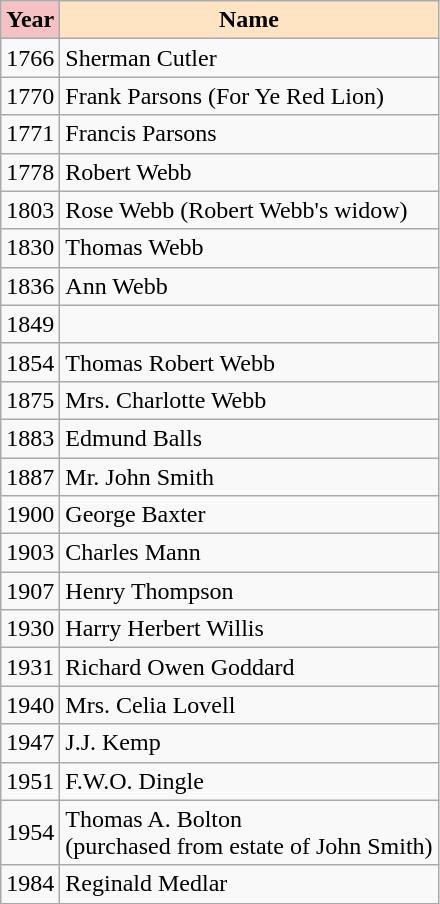<table class="wikitable" style="text-align:left" border="2" style="margin: 1em auto 1em auto">
<tr>
<th style="background:#f4c2c2">Year</th>
<th style="background:#ffe4c4">Name</th>
</tr>
<tr>
<td>1766</td>
<td>Sherman Cutler</td>
</tr>
<tr>
<td>1770</td>
<td>Frank Parsons (For Ye Red Lion)</td>
</tr>
<tr>
<td>1771</td>
<td>Francis Parsons</td>
</tr>
<tr>
<td>1778</td>
<td>Robert Webb</td>
</tr>
<tr>
<td>1803</td>
<td>Rose Webb (Robert Webb's widow)</td>
</tr>
<tr>
<td>1830</td>
<td>Thomas Webb</td>
</tr>
<tr>
<td>1836</td>
<td>Ann Webb</td>
</tr>
<tr>
<td>1849</td>
<td></td>
</tr>
<tr>
<td>1854</td>
<td>Thomas Robert Webb</td>
</tr>
<tr>
<td>1875</td>
<td>Mrs. Charlotte Webb</td>
</tr>
<tr>
<td>1883</td>
<td>Edmund Balls</td>
</tr>
<tr>
<td>1887</td>
<td>Mr. John Smith</td>
</tr>
<tr>
<td>1900</td>
<td>George Baxter</td>
</tr>
<tr>
<td>1903</td>
<td>Charles Mann</td>
</tr>
<tr>
<td>1907</td>
<td>Henry Thompson</td>
</tr>
<tr>
<td>1930</td>
<td>Harry Herbert Willis</td>
</tr>
<tr>
<td>1931</td>
<td>Richard Owen Goddard</td>
</tr>
<tr>
<td>1940</td>
<td>Mrs. Celia Lovell</td>
</tr>
<tr>
<td>1947</td>
<td>J.J. Kemp</td>
</tr>
<tr>
<td>1951</td>
<td>F.W.O. Dingle</td>
</tr>
<tr>
<td>1954</td>
<td>Thomas A. Bolton <br>(purchased from estate of John Smith)</td>
</tr>
<tr>
<td>1984</td>
<td>Reginald Medlar</td>
</tr>
</table>
